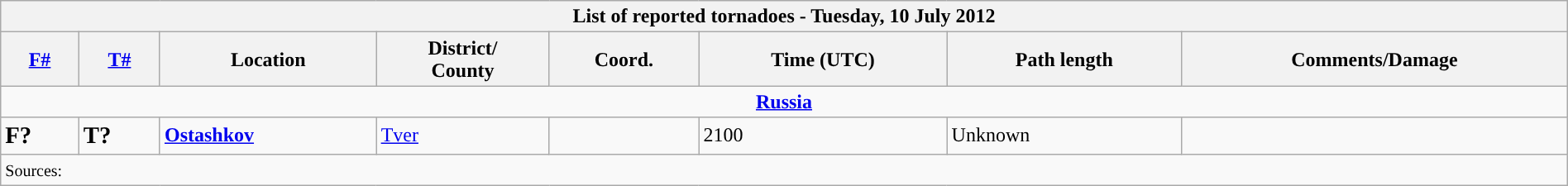<table class="wikitable collapsible" width="100%">
<tr>
<th colspan="8">List of reported tornadoes - Tuesday, 10 July 2012</th>
</tr>
<tr>
<th><a href='#'>F#</a></th>
<th><a href='#'>T#</a></th>
<th>Location</th>
<th>District/<br>County</th>
<th>Coord.</th>
<th>Time (UTC)</th>
<th>Path length</th>
<th>Comments/Damage</th>
</tr>
<tr>
<td colspan="8" align=center><strong><a href='#'>Russia</a></strong></td>
</tr>
<tr>
<td><big><strong>F?</strong></big></td>
<td><big><strong>T?</strong></big></td>
<td><strong><a href='#'>Ostashkov</a></strong></td>
<td><a href='#'>Tver</a></td>
<td></td>
<td>2100</td>
<td>Unknown</td>
<td></td>
</tr>
<tr>
<td colspan="8"><small>Sources:  </small></td>
</tr>
</table>
